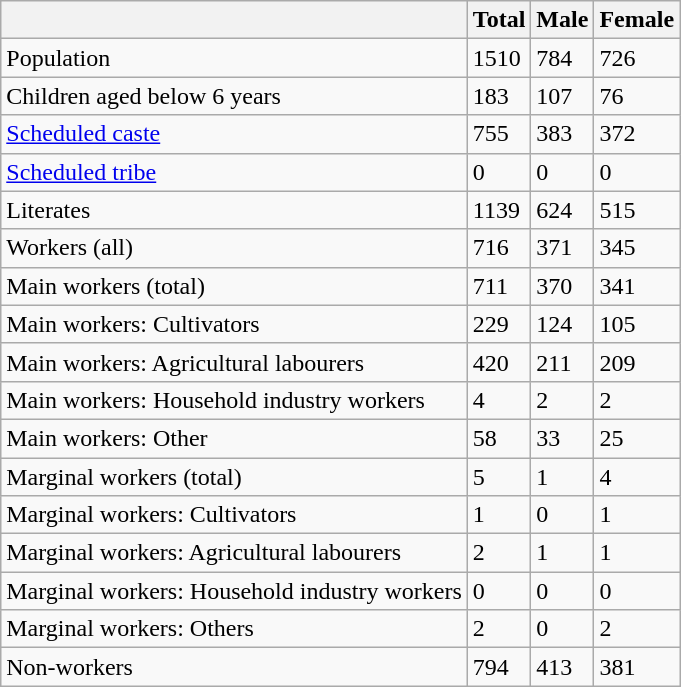<table class="wikitable sortable">
<tr>
<th></th>
<th>Total</th>
<th>Male</th>
<th>Female</th>
</tr>
<tr>
<td>Population</td>
<td>1510</td>
<td>784</td>
<td>726</td>
</tr>
<tr>
<td>Children aged below 6 years</td>
<td>183</td>
<td>107</td>
<td>76</td>
</tr>
<tr>
<td><a href='#'>Scheduled caste</a></td>
<td>755</td>
<td>383</td>
<td>372</td>
</tr>
<tr>
<td><a href='#'>Scheduled tribe</a></td>
<td>0</td>
<td>0</td>
<td>0</td>
</tr>
<tr>
<td>Literates</td>
<td>1139</td>
<td>624</td>
<td>515</td>
</tr>
<tr>
<td>Workers (all)</td>
<td>716</td>
<td>371</td>
<td>345</td>
</tr>
<tr>
<td>Main workers (total)</td>
<td>711</td>
<td>370</td>
<td>341</td>
</tr>
<tr>
<td>Main workers: Cultivators</td>
<td>229</td>
<td>124</td>
<td>105</td>
</tr>
<tr>
<td>Main workers: Agricultural labourers</td>
<td>420</td>
<td>211</td>
<td>209</td>
</tr>
<tr>
<td>Main workers: Household industry workers</td>
<td>4</td>
<td>2</td>
<td>2</td>
</tr>
<tr>
<td>Main workers: Other</td>
<td>58</td>
<td>33</td>
<td>25</td>
</tr>
<tr>
<td>Marginal workers (total)</td>
<td>5</td>
<td>1</td>
<td>4</td>
</tr>
<tr>
<td>Marginal workers: Cultivators</td>
<td>1</td>
<td>0</td>
<td>1</td>
</tr>
<tr>
<td>Marginal workers: Agricultural labourers</td>
<td>2</td>
<td>1</td>
<td>1</td>
</tr>
<tr>
<td>Marginal workers: Household industry workers</td>
<td>0</td>
<td>0</td>
<td>0</td>
</tr>
<tr>
<td>Marginal workers: Others</td>
<td>2</td>
<td>0</td>
<td>2</td>
</tr>
<tr>
<td>Non-workers</td>
<td>794</td>
<td>413</td>
<td>381</td>
</tr>
</table>
